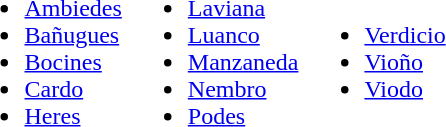<table border=0>
<tr>
<td><br><ul><li><a href='#'>Ambiedes</a></li><li><a href='#'>Bañugues</a></li><li><a href='#'>Bocines</a></li><li><a href='#'>Cardo</a></li><li><a href='#'>Heres</a></li></ul></td>
<td><br><ul><li><a href='#'>Laviana</a></li><li><a href='#'>Luanco</a></li><li><a href='#'>Manzaneda</a></li><li><a href='#'>Nembro</a></li><li><a href='#'>Podes</a></li></ul></td>
<td><br><ul><li><a href='#'>Verdicio</a></li><li><a href='#'>Vioño</a></li><li><a href='#'>Viodo</a></li></ul></td>
</tr>
</table>
